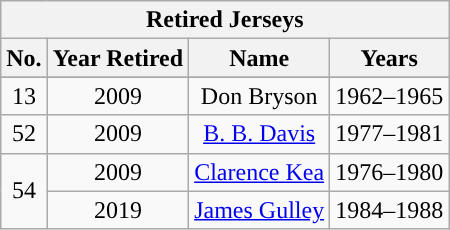<table class="wikitable">
<tr>
<th colspan=4>Retired Jerseys</th>
</tr>
<tr>
<th>No.</th>
<th>Year Retired</th>
<th>Name</th>
<th>Years</th>
</tr>
<tr>
</tr>
<tr style="text-align:center;">
<td>13</td>
<td>2009</td>
<td>Don Bryson</td>
<td>1962–1965</td>
</tr>
<tr style="text-align:center;">
<td>52</td>
<td>2009</td>
<td><a href='#'>B. B. Davis</a></td>
<td>1977–1981</td>
</tr>
<tr style="text-align:center;">
<td rowspan=2>54</td>
<td>2009</td>
<td><a href='#'>Clarence Kea</a></td>
<td>1976–1980</td>
</tr>
<tr style="text-align:center;">
<td>2019</td>
<td><a href='#'>James Gulley</a></td>
<td>1984–1988</td>
</tr>
</table>
